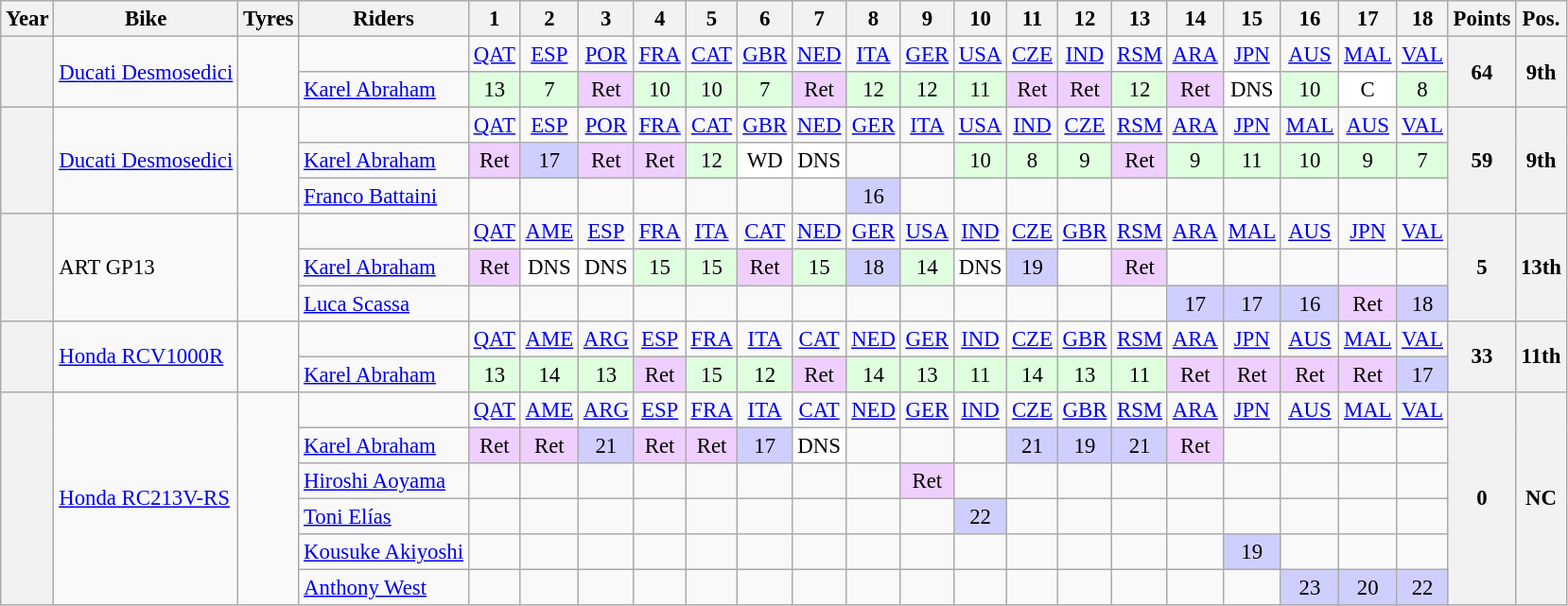<table class="wikitable" border="1" style="text-align:center; font-size:95%">
<tr>
<th scope="col">Year</th>
<th scope="col">Bike</th>
<th scope="col">Tyres</th>
<th scope="col">Riders</th>
<th scope="col">1</th>
<th scope="col">2</th>
<th scope="col">3</th>
<th scope="col">4</th>
<th scope="col">5</th>
<th scope="col">6</th>
<th scope="col">7</th>
<th scope="col">8</th>
<th scope="col">9</th>
<th scope="col">10</th>
<th scope="col">11</th>
<th scope="col">12</th>
<th scope="col">13</th>
<th scope="col">14</th>
<th scope="col">15</th>
<th scope="col">16</th>
<th scope="col">17</th>
<th scope="col">18</th>
<th scope="col">Points</th>
<th scope="col">Pos.</th>
</tr>
<tr>
<th scope="row" rowspan="2"></th>
<td rowspan="2" align="left"><a href='#'>Ducati Desmosedici</a></td>
<td rowspan="2"></td>
<td></td>
<td><a href='#'>QAT</a></td>
<td><a href='#'>ESP</a></td>
<td><a href='#'>POR</a></td>
<td><a href='#'>FRA</a></td>
<td><a href='#'>CAT</a></td>
<td><a href='#'>GBR</a></td>
<td><a href='#'>NED</a></td>
<td><a href='#'>ITA</a></td>
<td><a href='#'>GER</a></td>
<td><a href='#'>USA</a></td>
<td><a href='#'>CZE</a></td>
<td><a href='#'>IND</a></td>
<td><a href='#'>RSM</a></td>
<td><a href='#'>ARA</a></td>
<td><a href='#'>JPN</a></td>
<td><a href='#'>AUS</a></td>
<td><a href='#'>MAL</a></td>
<td><a href='#'>VAL</a></td>
<th rowspan="2">64</th>
<th rowspan="2">9th</th>
</tr>
<tr>
<td align="left"> <a href='#'>Karel Abraham</a></td>
<td style="background:#dfffdf;">13</td>
<td style="background:#dfffdf;">7</td>
<td style="background:#efcfff;">Ret</td>
<td style="background:#dfffdf;">10</td>
<td style="background:#dfffdf;">10</td>
<td style="background:#dfffdf;">7</td>
<td style="background:#efcfff;">Ret</td>
<td style="background:#dfffdf;">12</td>
<td style="background:#dfffdf;">12</td>
<td style="background:#dfffdf;">11</td>
<td style="background:#efcfff;">Ret</td>
<td style="background:#efcfff;">Ret</td>
<td style="background:#dfffdf;">12</td>
<td style="background:#efcfff;">Ret</td>
<td style="background:#ffffff;">DNS</td>
<td style="background:#dfffdf;">10</td>
<td style="background:#ffffff;">C</td>
<td style="background:#dfffdf;">8</td>
</tr>
<tr>
<th scope="row" rowspan="3"></th>
<td rowspan="3" align="left"><a href='#'>Ducati Desmosedici</a></td>
<td rowspan="3"></td>
<td></td>
<td><a href='#'>QAT</a></td>
<td><a href='#'>ESP</a></td>
<td><a href='#'>POR</a></td>
<td><a href='#'>FRA</a></td>
<td><a href='#'>CAT</a></td>
<td><a href='#'>GBR</a></td>
<td><a href='#'>NED</a></td>
<td><a href='#'>GER</a></td>
<td><a href='#'>ITA</a></td>
<td><a href='#'>USA</a></td>
<td><a href='#'>IND</a></td>
<td><a href='#'>CZE</a></td>
<td><a href='#'>RSM</a></td>
<td><a href='#'>ARA</a></td>
<td><a href='#'>JPN</a></td>
<td><a href='#'>MAL</a></td>
<td><a href='#'>AUS</a></td>
<td><a href='#'>VAL</a></td>
<th rowspan="3">59</th>
<th rowspan="3">9th</th>
</tr>
<tr>
<td align="left"> <a href='#'>Karel Abraham</a></td>
<td style="background:#efcfff;">Ret</td>
<td style="background:#CFCFFF;">17</td>
<td style="background:#efcfff;">Ret</td>
<td style="background:#efcfff;">Ret</td>
<td style="background:#dfffdf;">12</td>
<td style="background:#ffffff;">WD</td>
<td style="background:#ffffff;">DNS</td>
<td></td>
<td></td>
<td style="background:#dfffdf;">10</td>
<td style="background:#dfffdf;">8</td>
<td style="background:#dfffdf;">9</td>
<td style="background:#efcfff;">Ret</td>
<td style="background:#dfffdf;">9</td>
<td style="background:#dfffdf;">11</td>
<td style="background:#dfffdf;">10</td>
<td style="background:#dfffdf;">9</td>
<td style="background:#dfffdf;">7</td>
</tr>
<tr>
<td align="left"> <a href='#'>Franco Battaini</a></td>
<td></td>
<td></td>
<td></td>
<td></td>
<td></td>
<td></td>
<td></td>
<td style="background:#CFCFFF;">16</td>
<td></td>
<td></td>
<td></td>
<td></td>
<td></td>
<td></td>
<td></td>
<td></td>
<td></td>
<td></td>
</tr>
<tr>
<th scope="row" rowspan="3"></th>
<td rowspan="3" align="left">ART GP13</td>
<td rowspan="3"></td>
<td></td>
<td><a href='#'>QAT</a></td>
<td><a href='#'>AME</a></td>
<td><a href='#'>ESP</a></td>
<td><a href='#'>FRA</a></td>
<td><a href='#'>ITA</a></td>
<td><a href='#'>CAT</a></td>
<td><a href='#'>NED</a></td>
<td><a href='#'>GER</a></td>
<td><a href='#'>USA</a></td>
<td><a href='#'>IND</a></td>
<td><a href='#'>CZE</a></td>
<td><a href='#'>GBR</a></td>
<td><a href='#'>RSM</a></td>
<td><a href='#'>ARA</a></td>
<td><a href='#'>MAL</a></td>
<td><a href='#'>AUS</a></td>
<td><a href='#'>JPN</a></td>
<td><a href='#'>VAL</a></td>
<th rowspan="3">5</th>
<th rowspan="3">13th</th>
</tr>
<tr>
<td align="left"> <a href='#'>Karel Abraham</a></td>
<td style="background:#efcfff;">Ret</td>
<td style="background:#ffffff;">DNS</td>
<td style="background:#ffffff;">DNS</td>
<td style="background:#dfffdf;">15</td>
<td style="background:#dfffdf;">15</td>
<td style="background:#efcfff;">Ret</td>
<td style="background:#dfffdf;">15</td>
<td style="background:#CFCFFF;">18</td>
<td style="background:#dfffdf;">14</td>
<td style="background:#ffffff;">DNS</td>
<td style="background:#CFCFFF;">19</td>
<td></td>
<td style="background:#efcfff;">Ret</td>
<td></td>
<td></td>
<td></td>
<td></td>
<td></td>
</tr>
<tr>
<td align="left"> <a href='#'>Luca Scassa</a></td>
<td></td>
<td></td>
<td></td>
<td></td>
<td></td>
<td></td>
<td></td>
<td></td>
<td></td>
<td></td>
<td></td>
<td></td>
<td></td>
<td style="background:#CFCFFF;">17</td>
<td style="background:#CFCFFF;">17</td>
<td style="background:#CFCFFF;">16</td>
<td style="background:#efcfff;">Ret</td>
<td style="background:#CFCFFF;">18</td>
</tr>
<tr>
<th scope="row" rowspan="2"></th>
<td rowspan="2" align="left"><a href='#'>Honda RCV1000R</a></td>
<td rowspan="2"></td>
<td></td>
<td><a href='#'>QAT</a></td>
<td><a href='#'>AME</a></td>
<td><a href='#'>ARG</a></td>
<td><a href='#'>ESP</a></td>
<td><a href='#'>FRA</a></td>
<td><a href='#'>ITA</a></td>
<td><a href='#'>CAT</a></td>
<td><a href='#'>NED</a></td>
<td><a href='#'>GER</a></td>
<td><a href='#'>IND</a></td>
<td><a href='#'>CZE</a></td>
<td><a href='#'>GBR</a></td>
<td><a href='#'>RSM</a></td>
<td><a href='#'>ARA</a></td>
<td><a href='#'>JPN</a></td>
<td><a href='#'>AUS</a></td>
<td><a href='#'>MAL</a></td>
<td><a href='#'>VAL</a></td>
<th rowspan="2">33</th>
<th rowspan="2">11th</th>
</tr>
<tr>
<td align="left"> <a href='#'>Karel Abraham</a></td>
<td style="background:#dfffdf;">13</td>
<td style="background:#dfffdf;">14</td>
<td style="background:#dfffdf;">13</td>
<td style="background:#efcfff;">Ret</td>
<td style="background:#dfffdf;">15</td>
<td style="background:#dfffdf;">12</td>
<td style="background:#efcfff;">Ret</td>
<td style="background:#dfffdf;">14</td>
<td style="background:#dfffdf;">13</td>
<td style="background:#dfffdf;">11</td>
<td style="background:#dfffdf;">14</td>
<td style="background:#dfffdf;">13</td>
<td style="background:#dfffdf;">11</td>
<td style="background:#efcfff;">Ret</td>
<td style="background:#efcfff;">Ret</td>
<td style="background:#efcfff;">Ret</td>
<td style="background:#efcfff;">Ret</td>
<td style="background:#CFCFFF;">17</td>
</tr>
<tr>
<th scope="row" rowspan="6"></th>
<td rowspan="6" align="left"><a href='#'>Honda RC213V-RS</a></td>
<td rowspan="6"></td>
<td></td>
<td><a href='#'>QAT</a></td>
<td><a href='#'>AME</a></td>
<td><a href='#'>ARG</a></td>
<td><a href='#'>ESP</a></td>
<td><a href='#'>FRA</a></td>
<td><a href='#'>ITA</a></td>
<td><a href='#'>CAT</a></td>
<td><a href='#'>NED</a></td>
<td><a href='#'>GER</a></td>
<td><a href='#'>IND</a></td>
<td><a href='#'>CZE</a></td>
<td><a href='#'>GBR</a></td>
<td><a href='#'>RSM</a></td>
<td><a href='#'>ARA</a></td>
<td><a href='#'>JPN</a></td>
<td><a href='#'>AUS</a></td>
<td><a href='#'>MAL</a></td>
<td><a href='#'>VAL</a></td>
<th rowspan="6">0</th>
<th rowspan="6">NC</th>
</tr>
<tr>
<td align="left"> <a href='#'>Karel Abraham</a></td>
<td style="background:#efcfff;">Ret</td>
<td style="background:#efcfff;">Ret</td>
<td style="background:#cfcfff;">21</td>
<td style="background:#efcfff;">Ret</td>
<td style="background:#efcfff;">Ret</td>
<td style="background:#cfcfff;">17</td>
<td style="background:#ffffff;">DNS</td>
<td></td>
<td></td>
<td></td>
<td style="background:#cfcfff;">21</td>
<td style="background:#cfcfff;">19</td>
<td style="background:#cfcfff;">21</td>
<td style="background:#efcfff;">Ret</td>
<td></td>
<td></td>
<td></td>
<td></td>
</tr>
<tr>
<td align="left"> <a href='#'>Hiroshi Aoyama</a></td>
<td></td>
<td></td>
<td></td>
<td></td>
<td></td>
<td></td>
<td></td>
<td></td>
<td style="background:#efcfff;">Ret</td>
<td></td>
<td></td>
<td></td>
<td></td>
<td></td>
<td></td>
<td></td>
<td></td>
<td></td>
</tr>
<tr>
<td align="left"> <a href='#'>Toni Elías</a></td>
<td></td>
<td></td>
<td></td>
<td></td>
<td></td>
<td></td>
<td></td>
<td></td>
<td></td>
<td style="background:#cfcfff;">22</td>
<td></td>
<td></td>
<td></td>
<td></td>
<td></td>
<td></td>
<td></td>
<td></td>
</tr>
<tr>
<td align="left"> <a href='#'>Kousuke Akiyoshi</a></td>
<td></td>
<td></td>
<td></td>
<td></td>
<td></td>
<td></td>
<td></td>
<td></td>
<td></td>
<td></td>
<td></td>
<td></td>
<td></td>
<td></td>
<td style="background:#cfcfff;">19</td>
<td></td>
<td></td>
<td></td>
</tr>
<tr>
<td align="left"> <a href='#'>Anthony West</a></td>
<td></td>
<td></td>
<td></td>
<td></td>
<td></td>
<td></td>
<td></td>
<td></td>
<td></td>
<td></td>
<td></td>
<td></td>
<td></td>
<td></td>
<td></td>
<td style="background:#cfcfff;">23</td>
<td style="background:#cfcfff;">20</td>
<td style="background:#cfcfff;">22</td>
</tr>
</table>
